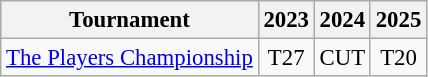<table class="wikitable" style="font-size:95%;text-align:center;">
<tr>
<th>Tournament</th>
<th>2023</th>
<th>2024</th>
<th>2025</th>
</tr>
<tr>
<td align=left><a href='#'>The Players Championship</a></td>
<td>T27</td>
<td>CUT</td>
<td>T20</td>
</tr>
</table>
